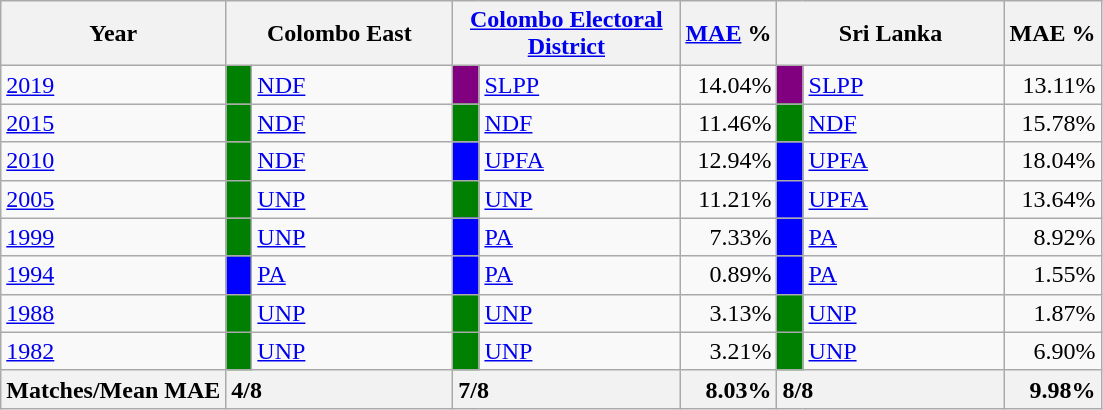<table class="wikitable">
<tr>
<th>Year</th>
<th colspan="2" width="144px">Colombo East</th>
<th colspan="2" width="144px"><a href='#'>Colombo Electoral District</a></th>
<th><a href='#'>MAE</a> %</th>
<th colspan="2" width="144px">Sri Lanka</th>
<th>MAE %</th>
</tr>
<tr>
<td><a href='#'>2019</a></td>
<td style="background-color:green;" width="10px"></td>
<td style="text-align:left;"><a href='#'>NDF</a></td>
<td style="background-color:purple;" width="10px"></td>
<td style="text-align:left;"><a href='#'>SLPP</a></td>
<td style="text-align:right;">14.04%</td>
<td style="background-color:purple;" width="10px"></td>
<td style="text-align:left;"><a href='#'>SLPP</a></td>
<td style="text-align:right;">13.11%</td>
</tr>
<tr>
<td><a href='#'>2015</a></td>
<td style="background-color:green;" width="10px"></td>
<td style="text-align:left;"><a href='#'>NDF</a></td>
<td style="background-color:green;" width="10px"></td>
<td style="text-align:left;"><a href='#'>NDF</a></td>
<td style="text-align:right;">11.46%</td>
<td style="background-color:green;" width="10px"></td>
<td style="text-align:left;"><a href='#'>NDF</a></td>
<td style="text-align:right;">15.78%</td>
</tr>
<tr>
<td><a href='#'>2010</a></td>
<td style="background-color:green;" width="10px"></td>
<td style="text-align:left;"><a href='#'>NDF</a></td>
<td style="background-color:blue;" width="10px"></td>
<td style="text-align:left;"><a href='#'>UPFA</a></td>
<td style="text-align:right;">12.94%</td>
<td style="background-color:blue;" width="10px"></td>
<td style="text-align:left;"><a href='#'>UPFA</a></td>
<td style="text-align:right;">18.04%</td>
</tr>
<tr>
<td><a href='#'>2005</a></td>
<td style="background-color:green;" width="10px"></td>
<td style="text-align:left;"><a href='#'>UNP</a></td>
<td style="background-color:green;" width="10px"></td>
<td style="text-align:left;"><a href='#'>UNP</a></td>
<td style="text-align:right;">11.21%</td>
<td style="background-color:blue;" width="10px"></td>
<td style="text-align:left;"><a href='#'>UPFA</a></td>
<td style="text-align:right;">13.64%</td>
</tr>
<tr>
<td><a href='#'>1999</a></td>
<td style="background-color:green;" width="10px"></td>
<td style="text-align:left;"><a href='#'>UNP</a></td>
<td style="background-color:blue;" width="10px"></td>
<td style="text-align:left;"><a href='#'>PA</a></td>
<td style="text-align:right;">7.33%</td>
<td style="background-color:blue;" width="10px"></td>
<td style="text-align:left;"><a href='#'>PA</a></td>
<td style="text-align:right;">8.92%</td>
</tr>
<tr>
<td><a href='#'>1994</a></td>
<td style="background-color:blue;" width="10px"></td>
<td style="text-align:left;"><a href='#'>PA</a></td>
<td style="background-color:blue;" width="10px"></td>
<td style="text-align:left;"><a href='#'>PA</a></td>
<td style="text-align:right;">0.89%</td>
<td style="background-color:blue;" width="10px"></td>
<td style="text-align:left;"><a href='#'>PA</a></td>
<td style="text-align:right;">1.55%</td>
</tr>
<tr>
<td><a href='#'>1988</a></td>
<td style="background-color:green;" width="10px"></td>
<td style="text-align:left;"><a href='#'>UNP</a></td>
<td style="background-color:green;" width="10px"></td>
<td style="text-align:left;"><a href='#'>UNP</a></td>
<td style="text-align:right;">3.13%</td>
<td style="background-color:green;" width="10px"></td>
<td style="text-align:left;"><a href='#'>UNP</a></td>
<td style="text-align:right;">1.87%</td>
</tr>
<tr>
<td><a href='#'>1982</a></td>
<td style="background-color:green;" width="10px"></td>
<td style="text-align:left;"><a href='#'>UNP</a></td>
<td style="background-color:green;" width="10px"></td>
<td style="text-align:left;"><a href='#'>UNP</a></td>
<td style="text-align:right;">3.21%</td>
<td style="background-color:green;" width="10px"></td>
<td style="text-align:left;"><a href='#'>UNP</a></td>
<td style="text-align:right;">6.90%</td>
</tr>
<tr>
<th>Matches/Mean MAE</th>
<th style="text-align:left;"colspan="2" width="144px">4/8</th>
<th style="text-align:left;"colspan="2" width="144px">7/8</th>
<th style="text-align:right;">8.03%</th>
<th style="text-align:left;"colspan="2" width="144px">8/8</th>
<th style="text-align:right;">9.98%</th>
</tr>
</table>
